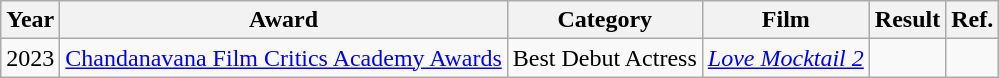<table class=wikitable>
<tr>
<th>Year</th>
<th>Award</th>
<th>Category</th>
<th>Film</th>
<th>Result</th>
<th>Ref.</th>
</tr>
<tr>
<td>2023</td>
<td><a href='#'>Chandanavana Film Critics Academy Awards</a></td>
<td>Best Debut Actress</td>
<td><em><a href='#'>Love Mocktail 2</a></em></td>
<td></td>
<td></td>
</tr>
</table>
